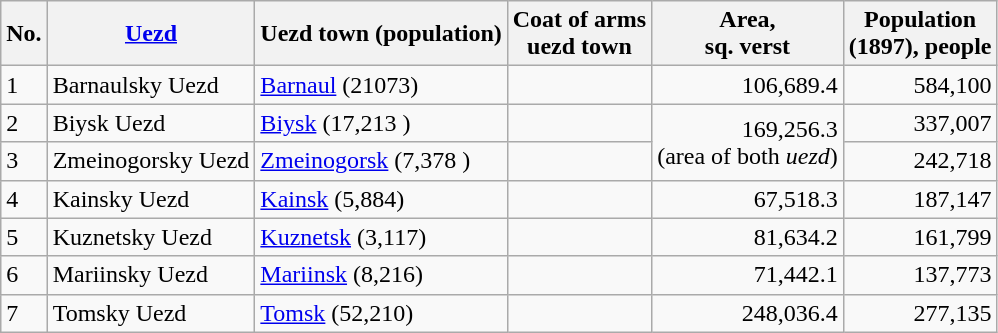<table class="wikitable sortable">
<tr>
<th>No.</th>
<th><a href='#'>Uezd</a></th>
<th>Uezd town (population)</th>
<th>Coat of arms<br>uezd town</th>
<th>Area,<br>sq. verst</th>
<th>Population<br>(1897), people</th>
</tr>
<tr>
<td>1</td>
<td>Barnaulsky Uezd</td>
<td><a href='#'>Barnaul</a>  (21073)</td>
<td style="text-align:center"></td>
<td style="text-align:right">106,689.4</td>
<td style="text-align:right">584,100</td>
</tr>
<tr>
<td>2</td>
<td>Biysk Uezd</td>
<td><a href='#'>Biysk</a>  (17,213 )</td>
<td style="text-align:center"></td>
<td rowspan="2" style="text-align:right">169,256.3<br>(area of both <em>uezd</em>)</td>
<td style="text-align:right">337,007</td>
</tr>
<tr>
<td>3</td>
<td>Zmeinogorsky Uezd</td>
<td><a href='#'>Zmeinogorsk</a> (7,378 )</td>
<td style="text-align:center"></td>
<td style="text-align:right">242,718</td>
</tr>
<tr>
<td>4</td>
<td>Kainsky Uezd</td>
<td><a href='#'>Kainsk</a> (5,884)</td>
<td style="text-align:center"></td>
<td style="text-align:right">67,518.3</td>
<td style="text-align:right">187,147</td>
</tr>
<tr>
<td>5</td>
<td>Kuznetsky Uezd</td>
<td><a href='#'>Kuznetsk</a> (3,117)</td>
<td style="text-align:center"></td>
<td style="text-align:right">81,634.2</td>
<td style="text-align:right">161,799</td>
</tr>
<tr>
<td>6</td>
<td>Mariinsky Uezd</td>
<td><a href='#'>Mariinsk</a> (8,216)</td>
<td style="text-align:center"></td>
<td style="text-align:right">71,442.1</td>
<td style="text-align:right">137,773</td>
</tr>
<tr>
<td>7</td>
<td>Tomsky Uezd</td>
<td><a href='#'>Tomsk</a> (52,210)</td>
<td style="text-align:center"></td>
<td style="text-align:right">248,036.4</td>
<td style="text-align:right">277,135</td>
</tr>
</table>
